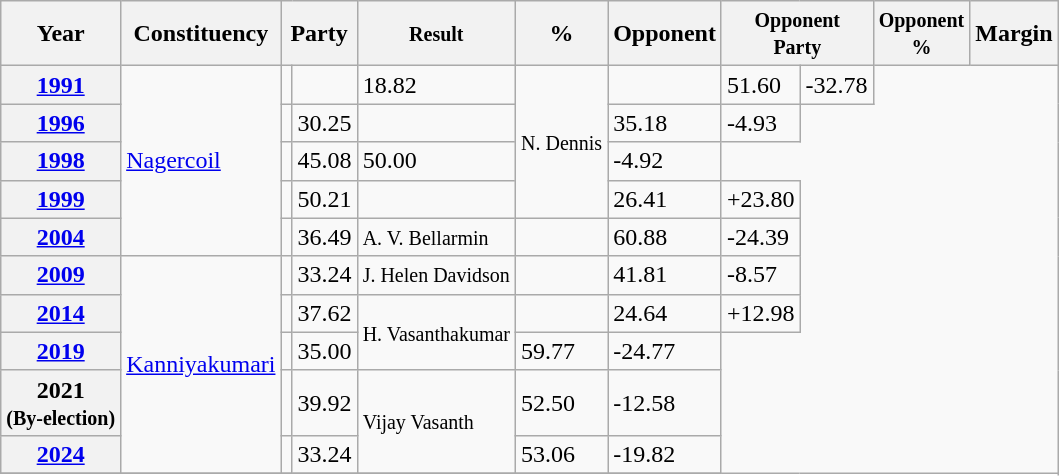<table class="sortable wikitable">
<tr>
<th>Year</th>
<th>Constituency</th>
<th colspan="2">Party</th>
<th><small>Result</small></th>
<th>%</th>
<th>Opponent</th>
<th colspan="2"><small>Opponent<br>Party</small></th>
<th><small>Opponent<br>%</small></th>
<th>Margin</th>
</tr>
<tr>
<th><a href='#'>1991</a></th>
<td rowspan=5><a href='#'>Nagercoil</a></td>
<td></td>
<td></td>
<td>18.82</td>
<td rowspan=4><small>N. Dennis</small></td>
<td></td>
<td>51.60</td>
<td>-32.78</td>
</tr>
<tr>
<th><a href='#'>1996</a></th>
<td></td>
<td>30.25</td>
<td></td>
<td>35.18</td>
<td>-4.93</td>
</tr>
<tr>
<th><a href='#'>1998</a></th>
<td></td>
<td>45.08</td>
<td>50.00</td>
<td>-4.92</td>
</tr>
<tr>
<th><a href='#'>1999</a></th>
<td></td>
<td>50.21</td>
<td></td>
<td>26.41</td>
<td>+23.80</td>
</tr>
<tr>
<th><a href='#'>2004</a></th>
<td></td>
<td>36.49</td>
<td><small>A. V. Bellarmin</small></td>
<td></td>
<td>60.88</td>
<td>-24.39</td>
</tr>
<tr>
<th><a href='#'>2009</a></th>
<td rowspan=5><a href='#'>Kanniyakumari</a></td>
<td></td>
<td>33.24</td>
<td><small>J. Helen Davidson</small></td>
<td></td>
<td>41.81</td>
<td>-8.57</td>
</tr>
<tr>
<th><a href='#'>2014</a></th>
<td></td>
<td>37.62</td>
<td rowspan=2><small>H. Vasanthakumar</small></td>
<td></td>
<td>24.64</td>
<td>+12.98</td>
</tr>
<tr>
<th><a href='#'>2019</a></th>
<td></td>
<td>35.00</td>
<td>59.77</td>
<td>-24.77</td>
</tr>
<tr>
<th>2021<br><small>(By-election)</small></th>
<td></td>
<td>39.92</td>
<td rowspan=2><small>Vijay Vasanth</small></td>
<td>52.50</td>
<td>-12.58</td>
</tr>
<tr>
<th><a href='#'>2024</a></th>
<td></td>
<td>33.24</td>
<td>53.06</td>
<td>-19.82</td>
</tr>
<tr>
</tr>
</table>
